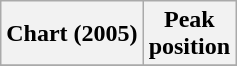<table class="wikitable">
<tr>
<th>Chart (2005)</th>
<th>Peak<br>position</th>
</tr>
<tr>
</tr>
</table>
